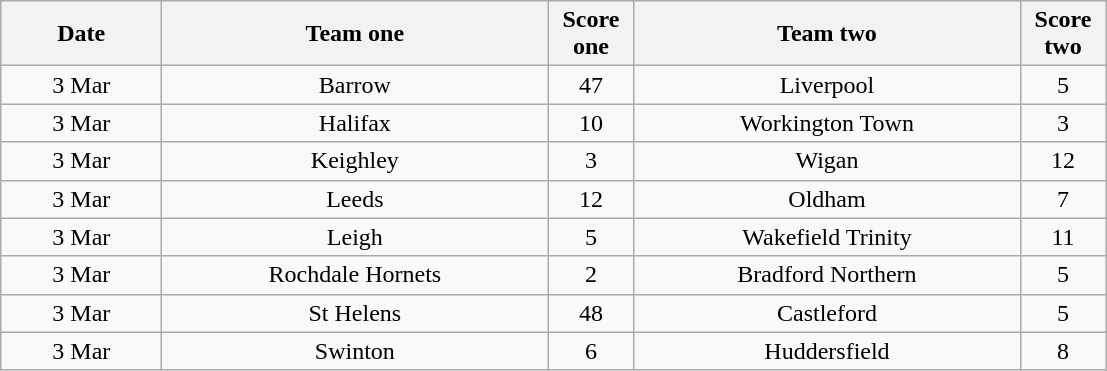<table class="wikitable" style="text-align: center">
<tr>
<th width=100>Date</th>
<th width=250>Team one</th>
<th width=50>Score one</th>
<th width=250>Team two</th>
<th width=50>Score two</th>
</tr>
<tr>
<td>3 Mar</td>
<td>Barrow</td>
<td>47</td>
<td>Liverpool</td>
<td>5</td>
</tr>
<tr>
<td>3 Mar</td>
<td>Halifax</td>
<td>10</td>
<td>Workington Town</td>
<td>3</td>
</tr>
<tr>
<td>3 Mar</td>
<td>Keighley</td>
<td>3</td>
<td>Wigan</td>
<td>12</td>
</tr>
<tr>
<td>3 Mar</td>
<td>Leeds</td>
<td>12</td>
<td>Oldham</td>
<td>7</td>
</tr>
<tr>
<td>3 Mar</td>
<td>Leigh</td>
<td>5</td>
<td>Wakefield Trinity</td>
<td>11</td>
</tr>
<tr>
<td>3 Mar</td>
<td>Rochdale Hornets</td>
<td>2</td>
<td>Bradford Northern</td>
<td>5</td>
</tr>
<tr>
<td>3 Mar</td>
<td>St Helens</td>
<td>48</td>
<td>Castleford</td>
<td>5</td>
</tr>
<tr>
<td>3 Mar</td>
<td>Swinton</td>
<td>6</td>
<td>Huddersfield</td>
<td>8</td>
</tr>
</table>
